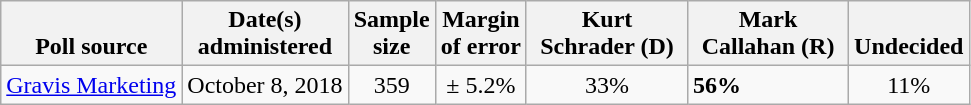<table class="wikitable">
<tr valign= bottom>
<th>Poll source</th>
<th>Date(s)<br>administered</th>
<th>Sample<br>size</th>
<th>Margin<br>of error</th>
<th style="width:100px;">Kurt<br>Schrader (D)</th>
<th style="width:100px;">Mark<br>Callahan (R)</th>
<th>Undecided</th>
</tr>
<tr>
<td><a href='#'>Gravis Marketing</a></td>
<td align=center>October 8, 2018</td>
<td align=center>359</td>
<td align=center>± 5.2%</td>
<td align=center>33%</td>
<td><strong>56%</strong></td>
<td align=center>11%</td>
</tr>
</table>
